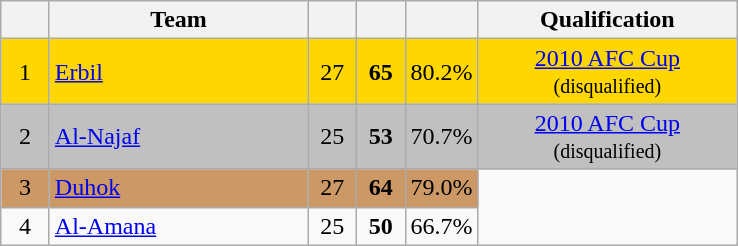<table class="wikitable" style="text-align:center">
<tr>
<th width="25"></th>
<th width="165">Team</th>
<th width="25"></th>
<th width="25"></th>
<th width="25"></th>
<th width="165">Qualification</th>
</tr>
<tr style="background:#FFD700;">
<td>1</td>
<td align=left><a href='#'>Erbil</a></td>
<td>27</td>
<td><strong>65</strong></td>
<td>80.2%</td>
<td><a href='#'>2010 AFC Cup</a> <small>(disqualified)</small></td>
</tr>
<tr style="background:#C0C0C0;">
<td>2</td>
<td align=left><a href='#'>Al-Najaf</a></td>
<td>25</td>
<td><strong>53</strong></td>
<td>70.7%</td>
<td><a href='#'>2010 AFC Cup</a> <small>(disqualified)</small></td>
</tr>
<tr style="background:#c96;">
<td>3</td>
<td align=left><a href='#'>Duhok</a></td>
<td>27</td>
<td><strong>64</strong></td>
<td>79.0%</td>
</tr>
<tr>
<td>4</td>
<td align=left><a href='#'>Al-Amana</a></td>
<td>25</td>
<td><strong>50</strong></td>
<td>66.7%</td>
</tr>
</table>
